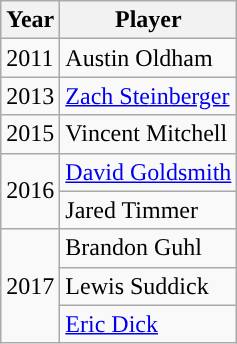<table class= wikitable>
<tr>
<th width=px>Year</th>
<th width=px>Player</th>
</tr>
<tr>
<td>2011</td>
<td>Austin Oldham</td>
</tr>
<tr>
<td>2013</td>
<td><a href='#'>Zach Steinberger</a></td>
</tr>
<tr>
<td>2015</td>
<td>Vincent Mitchell</td>
</tr>
<tr>
<td rowspan=2>2016</td>
<td><a href='#'>David Goldsmith</a></td>
</tr>
<tr>
<td>Jared Timmer</td>
</tr>
<tr>
<td rowspan=3>2017</td>
<td>Brandon Guhl</td>
</tr>
<tr>
<td>Lewis Suddick</td>
</tr>
<tr>
<td><a href='#'>Eric Dick</a></td>
</tr>
</table>
